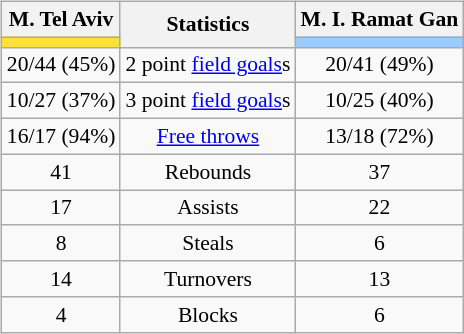<table style="width:100%;">
<tr>
<td valign=top align=right width=33%><br>













</td>
<td style="vertical-align:top; align:center; width:33%;"><br><table style="width:100%;">
<tr>
<td style="width=50%;"></td>
<td></td>
<td style="width=50%;"></td>
</tr>
</table>
<br><table class="wikitable" style="font-size:90%; text-align:center; margin:auto;" align=center>
<tr>
<th>M. Tel Aviv</th>
<th rowspan=2>Statistics</th>
<th>M. I. Ramat Gan</th>
</tr>
<tr>
<td style="background:#FCE13C;"></td>
<td style="background:#99CCFF;"></td>
</tr>
<tr>
<td>20/44 (45%)</td>
<td>2 point <a href='#'>field goals</a>s</td>
<td>20/41 (49%)</td>
</tr>
<tr>
<td>10/27 (37%)</td>
<td>3 point <a href='#'>field goals</a>s</td>
<td>10/25 (40%)</td>
</tr>
<tr>
<td>16/17 (94%)</td>
<td><a href='#'>Free throws</a></td>
<td>13/18 (72%)</td>
</tr>
<tr>
<td>41</td>
<td>Rebounds</td>
<td>37</td>
</tr>
<tr>
<td>17</td>
<td>Assists</td>
<td>22</td>
</tr>
<tr>
<td>8</td>
<td>Steals</td>
<td>6</td>
</tr>
<tr>
<td>14</td>
<td>Turnovers</td>
<td>13</td>
</tr>
<tr>
<td>4</td>
<td>Blocks</td>
<td>6</td>
</tr>
</table>
</td>
<td style="vertical-align:top; align:left; width:50%;"><br>











</td>
</tr>
</table>
